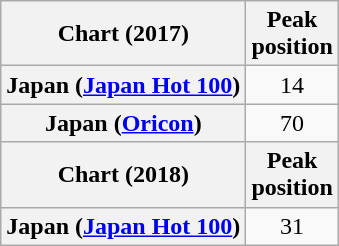<table class="wikitable sortable plainrowheaders" style="text-align:center;">
<tr>
<th scope="col">Chart (2017)</th>
<th scope="col">Peak<br>position</th>
</tr>
<tr>
<th scope="row">Japan (<a href='#'>Japan Hot 100</a>)</th>
<td>14</td>
</tr>
<tr>
<th scope="row">Japan (<a href='#'>Oricon</a>)</th>
<td>70</td>
</tr>
<tr>
<th scope="col">Chart (2018)</th>
<th scope="col">Peak<br>position</th>
</tr>
<tr>
<th scope="row">Japan (<a href='#'>Japan Hot 100</a>)</th>
<td>31</td>
</tr>
</table>
